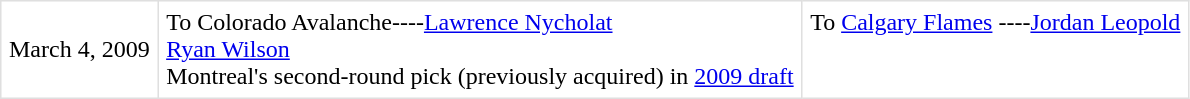<table border=1 style="border-collapse:collapse" bordercolor="#DFDFDF"  cellpadding="5">
<tr>
<td>March 4, 2009<br></td>
<td valign="top">To Colorado Avalanche----<a href='#'>Lawrence Nycholat</a><br><a href='#'>Ryan Wilson</a><br>Montreal's second-round pick (previously acquired) in <a href='#'>2009 draft</a></td>
<td valign="top">To <a href='#'>Calgary Flames</a> ----<a href='#'>Jordan Leopold</a></td>
</tr>
</table>
